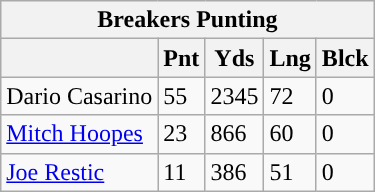<table class="wikitable">
<tr>
<th colspan="5">Breakers Punting</th>
</tr>
<tr>
<th></th>
<th>Pnt</th>
<th>Yds</th>
<th>Lng</th>
<th>Blck</th>
</tr>
<tr>
<td>Dario Casarino</td>
<td>55</td>
<td>2345</td>
<td>72</td>
<td>0</td>
</tr>
<tr>
<td><a href='#'>Mitch Hoopes</a></td>
<td>23</td>
<td>866</td>
<td>60</td>
<td>0</td>
</tr>
<tr>
<td><a href='#'>Joe Restic</a></td>
<td>11</td>
<td>386</td>
<td>51</td>
<td>0</td>
</tr>
</table>
